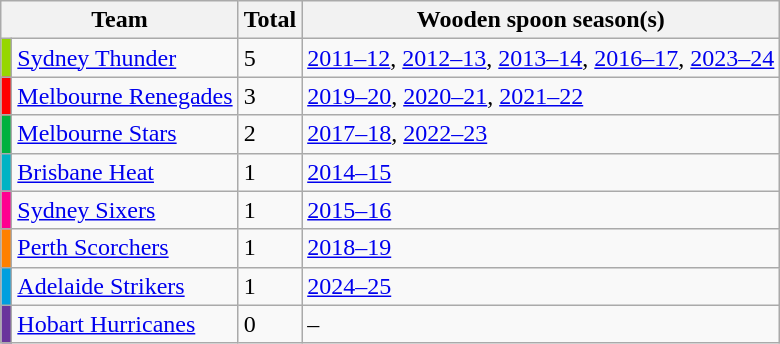<table class="wikitable sortable">
<tr>
<th colspan="2">Team</th>
<th>Total</th>
<th>Wooden spoon season(s)</th>
</tr>
<tr>
<td style="background:#96D701;"></td>
<td><a href='#'>Sydney Thunder</a></td>
<td>5</td>
<td><a href='#'>2011–12</a>, <a href='#'>2012–13</a>, <a href='#'>2013–14</a>, <a href='#'>2016–17</a>, <a href='#'>2023–24</a></td>
</tr>
<tr>
<td style="background:red;"></td>
<td><a href='#'>Melbourne Renegades</a></td>
<td>3</td>
<td><a href='#'>2019–20</a>, <a href='#'>2020–21</a>, <a href='#'>2021–22</a></td>
</tr>
<tr>
<td style="background:#00B13F;"></td>
<td><a href='#'>Melbourne Stars</a></td>
<td>2</td>
<td><a href='#'>2017–18</a>, <a href='#'>2022–23</a></td>
</tr>
<tr>
<td style="background:#00B3C4;"></td>
<td><a href='#'>Brisbane Heat</a></td>
<td>1</td>
<td><a href='#'>2014–15</a></td>
</tr>
<tr>
<td style="background:#FF0090;"></td>
<td><a href='#'>Sydney Sixers</a></td>
<td>1</td>
<td><a href='#'>2015–16</a></td>
</tr>
<tr>
<td style="background:#FF8000;"></td>
<td><a href='#'>Perth Scorchers</a></td>
<td>1</td>
<td><a href='#'>2018–19</a></td>
</tr>
<tr>
<td style="background:#009FDF;"></td>
<td><a href='#'>Adelaide Strikers</a></td>
<td>1</td>
<td><a href='#'>2024–25</a></td>
</tr>
<tr>
<td style="background:#69359C;"></td>
<td><a href='#'>Hobart Hurricanes</a></td>
<td>0</td>
<td>–</td>
</tr>
</table>
